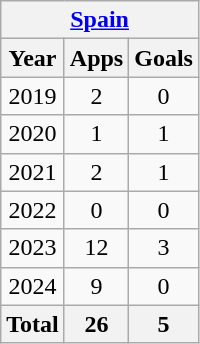<table class="wikitable" style="text-align:center">
<tr>
<th colspan=3><a href='#'>Spain</a></th>
</tr>
<tr>
<th>Year</th>
<th>Apps</th>
<th>Goals</th>
</tr>
<tr>
<td>2019</td>
<td>2</td>
<td>0</td>
</tr>
<tr>
<td>2020</td>
<td>1</td>
<td>1</td>
</tr>
<tr>
<td>2021</td>
<td>2</td>
<td>1</td>
</tr>
<tr>
<td>2022</td>
<td>0</td>
<td>0</td>
</tr>
<tr>
<td>2023</td>
<td>12</td>
<td>3</td>
</tr>
<tr>
<td>2024</td>
<td>9</td>
<td>0</td>
</tr>
<tr>
<th>Total</th>
<th>26</th>
<th>5</th>
</tr>
</table>
